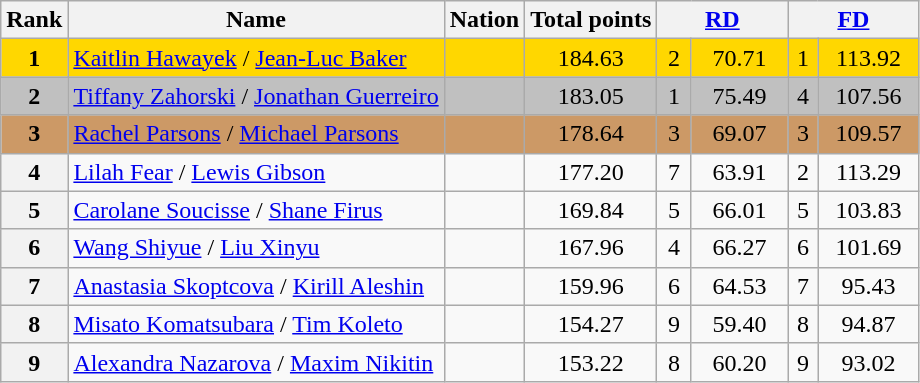<table class="wikitable sortable">
<tr>
<th>Rank</th>
<th>Name</th>
<th>Nation</th>
<th>Total points</th>
<th colspan="2" width="80px"><a href='#'>RD</a></th>
<th colspan="2" width="80px"><a href='#'>FD</a></th>
</tr>
<tr bgcolor="gold">
<td align="center"><strong>1</strong></td>
<td><a href='#'>Kaitlin Hawayek</a> / <a href='#'>Jean-Luc Baker</a></td>
<td></td>
<td align="center">184.63</td>
<td align="center">2</td>
<td align="center">70.71</td>
<td align="center">1</td>
<td align="center">113.92</td>
</tr>
<tr bgcolor="silver">
<td align="center"><strong>2</strong></td>
<td><a href='#'>Tiffany Zahorski</a> / <a href='#'>Jonathan Guerreiro</a></td>
<td></td>
<td align="center">183.05</td>
<td align="center">1</td>
<td align="center">75.49</td>
<td align="center">4</td>
<td align="center">107.56</td>
</tr>
<tr bgcolor="cc9966">
<td align="center"><strong>3</strong></td>
<td><a href='#'>Rachel Parsons</a> / <a href='#'>Michael Parsons</a></td>
<td></td>
<td align="center">178.64</td>
<td align="center">3</td>
<td align="center">69.07</td>
<td align="center">3</td>
<td align="center">109.57</td>
</tr>
<tr>
<th>4</th>
<td><a href='#'>Lilah Fear</a> / <a href='#'>Lewis Gibson</a></td>
<td></td>
<td align="center">177.20</td>
<td align="center">7</td>
<td align="center">63.91</td>
<td align="center">2</td>
<td align="center">113.29</td>
</tr>
<tr>
<th>5</th>
<td><a href='#'>Carolane Soucisse</a> / <a href='#'>Shane Firus</a></td>
<td></td>
<td align="center">169.84</td>
<td align="center">5</td>
<td align="center">66.01</td>
<td align="center">5</td>
<td align="center">103.83</td>
</tr>
<tr>
<th>6</th>
<td><a href='#'>Wang Shiyue</a> / <a href='#'>Liu Xinyu</a></td>
<td></td>
<td align="center">167.96</td>
<td align="center">4</td>
<td align="center">66.27</td>
<td align="center">6</td>
<td align="center">101.69</td>
</tr>
<tr>
<th>7</th>
<td><a href='#'>Anastasia Skoptcova</a> / <a href='#'>Kirill Aleshin</a></td>
<td></td>
<td align="center">159.96</td>
<td align="center">6</td>
<td align="center">64.53</td>
<td align="center">7</td>
<td align="center">95.43</td>
</tr>
<tr>
<th>8</th>
<td><a href='#'>Misato Komatsubara</a> / <a href='#'>Tim Koleto</a></td>
<td></td>
<td align="center">154.27</td>
<td align="center">9</td>
<td align="center">59.40</td>
<td align="center">8</td>
<td align="center">94.87</td>
</tr>
<tr>
<th>9</th>
<td><a href='#'>Alexandra Nazarova</a> / <a href='#'>Maxim Nikitin</a></td>
<td></td>
<td align="center">153.22</td>
<td align="center">8</td>
<td align="center">60.20</td>
<td align="center">9</td>
<td align="center">93.02</td>
</tr>
</table>
